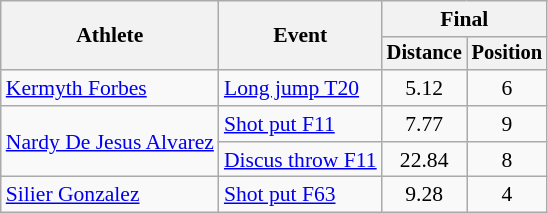<table class=wikitable style="font-size:90%">
<tr>
<th rowspan="2">Athlete</th>
<th rowspan="2">Event</th>
<th colspan="2">Final</th>
</tr>
<tr style="font-size:95%">
<th>Distance</th>
<th>Position</th>
</tr>
<tr align=center>
<td align=left><a href='#'>Kermyth Forbes</a></td>
<td align=left><a href='#'>Long jump T20</a></td>
<td>5.12</td>
<td>6</td>
</tr>
<tr align=center>
<td align=left rowspan=2><a href='#'>Nardy De Jesus Alvarez</a></td>
<td align=left><a href='#'>Shot put F11</a></td>
<td>7.77</td>
<td>9</td>
</tr>
<tr align=center>
<td align=left><a href='#'>Discus throw F11</a></td>
<td>22.84</td>
<td>8</td>
</tr>
<tr align=center>
<td align=left><a href='#'>Silier Gonzalez</a></td>
<td align=left><a href='#'>Shot put F63</a></td>
<td>9.28</td>
<td>4</td>
</tr>
</table>
